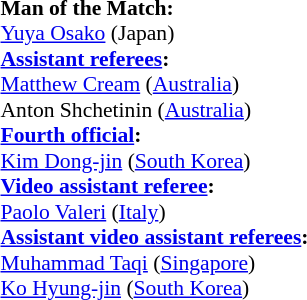<table style="width:100%; font-size:90%;">
<tr>
<td><br><strong>Man of the Match:</strong>
<br><a href='#'>Yuya Osako</a> (Japan)<br><strong><a href='#'>Assistant referees</a>:</strong>
<br><a href='#'>Matthew Cream</a> (<a href='#'>Australia</a>)
<br>Anton Shchetinin (<a href='#'>Australia</a>)
<br><strong><a href='#'>Fourth official</a>:</strong>
<br><a href='#'>Kim Dong-jin</a> (<a href='#'>South Korea</a>)
<br><strong><a href='#'>Video assistant referee</a>:</strong>
<br><a href='#'>Paolo Valeri</a> (<a href='#'>Italy</a>)
<br><strong><a href='#'>Assistant video assistant referees</a>:</strong>
<br><a href='#'>Muhammad Taqi</a> (<a href='#'>Singapore</a>)
<br><a href='#'>Ko Hyung-jin</a> (<a href='#'>South Korea</a>)</td>
</tr>
</table>
